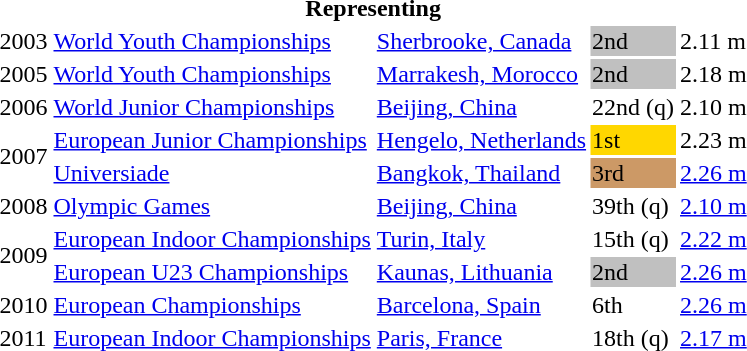<table>
<tr>
<th colspan="5">Representing </th>
</tr>
<tr>
<td>2003</td>
<td><a href='#'>World Youth Championships</a></td>
<td><a href='#'>Sherbrooke, Canada</a></td>
<td bgcolor=silver>2nd</td>
<td>2.11 m</td>
</tr>
<tr>
<td>2005</td>
<td><a href='#'>World Youth Championships</a></td>
<td><a href='#'>Marrakesh, Morocco</a></td>
<td bgcolor=silver>2nd</td>
<td>2.18 m</td>
</tr>
<tr>
<td>2006</td>
<td><a href='#'>World Junior Championships</a></td>
<td><a href='#'>Beijing, China</a></td>
<td>22nd (q)</td>
<td>2.10 m</td>
</tr>
<tr>
<td rowspan=2>2007</td>
<td><a href='#'>European Junior Championships</a></td>
<td><a href='#'>Hengelo, Netherlands</a></td>
<td bgcolor=gold>1st</td>
<td>2.23 m</td>
</tr>
<tr>
<td><a href='#'>Universiade</a></td>
<td><a href='#'>Bangkok, Thailand</a></td>
<td bgcolor=cc9966>3rd</td>
<td><a href='#'>2.26 m</a></td>
</tr>
<tr>
<td>2008</td>
<td><a href='#'>Olympic Games</a></td>
<td><a href='#'>Beijing, China</a></td>
<td>39th (q)</td>
<td><a href='#'>2.10 m</a></td>
</tr>
<tr>
<td rowspan=2>2009</td>
<td><a href='#'>European Indoor Championships</a></td>
<td><a href='#'>Turin, Italy</a></td>
<td>15th (q)</td>
<td><a href='#'>2.22 m</a></td>
</tr>
<tr>
<td><a href='#'>European U23 Championships</a></td>
<td><a href='#'>Kaunas, Lithuania</a></td>
<td bgcolor=silver>2nd</td>
<td><a href='#'>2.26 m</a></td>
</tr>
<tr>
<td>2010</td>
<td><a href='#'>European Championships</a></td>
<td><a href='#'>Barcelona, Spain</a></td>
<td>6th</td>
<td><a href='#'>2.26 m</a></td>
</tr>
<tr>
<td>2011</td>
<td><a href='#'>European Indoor Championships</a></td>
<td><a href='#'>Paris, France</a></td>
<td>18th (q)</td>
<td><a href='#'>2.17 m</a></td>
</tr>
</table>
